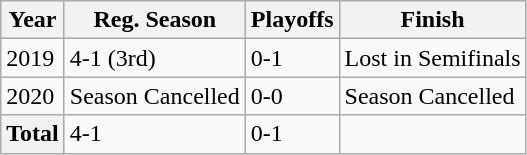<table class="wikitable">
<tr>
<th>Year</th>
<th>Reg. Season</th>
<th>Playoffs</th>
<th>Finish</th>
</tr>
<tr>
<td>2019</td>
<td>4-1 (3rd)</td>
<td>0-1</td>
<td>Lost in Semifinals</td>
</tr>
<tr>
<td>2020</td>
<td>Season Cancelled</td>
<td>0-0</td>
<td>Season Cancelled</td>
</tr>
<tr>
<th>Total</th>
<td>4-1</td>
<td>0-1</td>
<td></td>
</tr>
</table>
